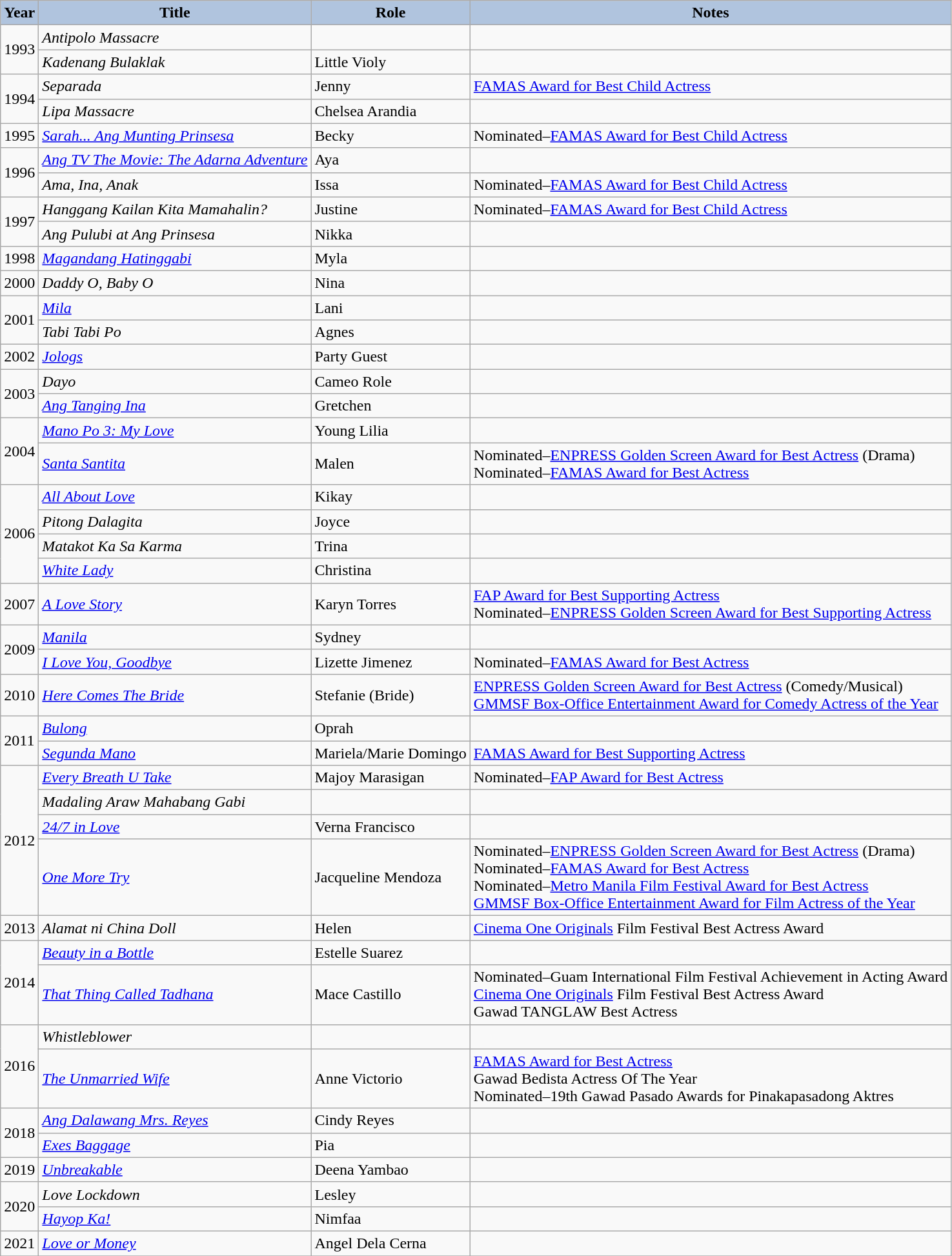<table class="wikitable">
<tr style="text-align:center;">
<th style="background:#B0C4DE;">Year</th>
<th style="background:#B0C4DE;">Title</th>
<th style="background:#B0C4DE;">Role</th>
<th style="background:#B0C4DE;">Notes</th>
</tr>
<tr>
<td rowspan=2>1993</td>
<td><em>Antipolo Massacre</em></td>
<td></td>
<td></td>
</tr>
<tr>
<td><em>Kadenang Bulaklak</em></td>
<td>Little Violy</td>
<td></td>
</tr>
<tr>
<td rowspan=2>1994</td>
<td><em>Separada</em></td>
<td>Jenny</td>
<td><a href='#'>FAMAS Award for Best Child Actress</a></td>
</tr>
<tr>
<td><em>Lipa Massacre</em></td>
<td>Chelsea Arandia</td>
<td></td>
</tr>
<tr>
<td>1995</td>
<td><em><a href='#'>Sarah... Ang Munting Prinsesa</a></em></td>
<td>Becky</td>
<td>Nominated–<a href='#'>FAMAS Award for Best Child Actress</a></td>
</tr>
<tr>
<td rowspan=2>1996</td>
<td><em><a href='#'>Ang TV The Movie: The Adarna Adventure</a></em></td>
<td>Aya</td>
<td></td>
</tr>
<tr>
<td><em>Ama, Ina, Anak</em></td>
<td>Issa</td>
<td>Nominated–<a href='#'>FAMAS Award for Best Child Actress</a></td>
</tr>
<tr>
<td rowspan=2>1997</td>
<td><em>Hanggang Kailan Kita Mamahalin?</em></td>
<td>Justine</td>
<td>Nominated–<a href='#'>FAMAS Award for Best Child Actress</a></td>
</tr>
<tr>
<td><em>Ang Pulubi at Ang Prinsesa</em></td>
<td>Nikka</td>
<td></td>
</tr>
<tr>
<td>1998</td>
<td><em><a href='#'>Magandang Hatinggabi</a></em></td>
<td>Myla</td>
<td></td>
</tr>
<tr>
<td>2000</td>
<td><em>Daddy O, Baby O</em></td>
<td>Nina</td>
<td></td>
</tr>
<tr>
<td rowspan=2>2001</td>
<td><em><a href='#'>Mila</a></em></td>
<td>Lani</td>
<td></td>
</tr>
<tr>
<td><em>Tabi Tabi Po</em></td>
<td>Agnes</td>
<td></td>
</tr>
<tr>
<td>2002</td>
<td><em><a href='#'>Jologs</a></em></td>
<td>Party Guest</td>
<td></td>
</tr>
<tr>
<td rowspan=2>2003</td>
<td><em>Dayo</em></td>
<td>Cameo Role</td>
<td></td>
</tr>
<tr>
<td><em><a href='#'>Ang Tanging Ina</a></em></td>
<td>Gretchen</td>
<td></td>
</tr>
<tr>
<td rowspan=2>2004</td>
<td><em><a href='#'>Mano Po 3: My Love</a></em></td>
<td>Young Lilia</td>
<td></td>
</tr>
<tr>
<td><em><a href='#'>Santa Santita</a></em></td>
<td>Malen</td>
<td>Nominated–<a href='#'>ENPRESS Golden Screen Award for Best Actress</a> (Drama)<br>Nominated–<a href='#'>FAMAS Award for Best Actress</a><br></td>
</tr>
<tr>
<td rowspan=4>2006</td>
<td><em><a href='#'>All About Love</a></em></td>
<td>Kikay</td>
<td></td>
</tr>
<tr>
<td><em>Pitong Dalagita</em></td>
<td>Joyce</td>
<td></td>
</tr>
<tr>
<td><em>Matakot Ka Sa Karma</em></td>
<td>Trina</td>
<td></td>
</tr>
<tr>
<td><em><a href='#'>White Lady</a></em></td>
<td>Christina</td>
<td></td>
</tr>
<tr>
<td>2007</td>
<td><em><a href='#'>A Love Story</a></em></td>
<td>Karyn Torres</td>
<td><a href='#'>FAP Award for Best Supporting Actress</a><br>Nominated–<a href='#'>ENPRESS Golden Screen Award for Best Supporting Actress</a></td>
</tr>
<tr>
<td rowspan=2>2009</td>
<td><em><a href='#'>Manila</a></em></td>
<td>Sydney</td>
<td></td>
</tr>
<tr>
<td><em><a href='#'>I Love You, Goodbye</a></em></td>
<td>Lizette Jimenez</td>
<td>Nominated–<a href='#'>FAMAS Award for Best Actress</a></td>
</tr>
<tr>
<td>2010</td>
<td><em><a href='#'>Here Comes The Bride</a></em></td>
<td>Stefanie (Bride)</td>
<td><a href='#'>ENPRESS Golden Screen Award for Best Actress</a> (Comedy/Musical)<br><a href='#'>GMMSF Box-Office Entertainment Award for Comedy Actress of the Year</a><br></td>
</tr>
<tr>
<td rowspan=2>2011</td>
<td><em><a href='#'>Bulong</a></em></td>
<td>Oprah</td>
<td></td>
</tr>
<tr>
<td><em><a href='#'>Segunda Mano</a></em></td>
<td>Mariela/Marie Domingo</td>
<td><a href='#'>FAMAS Award for Best Supporting Actress</a></td>
</tr>
<tr>
<td rowspan=4>2012</td>
<td><em><a href='#'>Every Breath U Take</a></em></td>
<td>Majoy Marasigan</td>
<td>Nominated–<a href='#'>FAP Award for Best Actress</a></td>
</tr>
<tr>
<td><em>Madaling Araw Mahabang Gabi</em></td>
<td></td>
<td></td>
</tr>
<tr>
<td><em><a href='#'>24/7 in Love</a></em></td>
<td>Verna Francisco</td>
<td></td>
</tr>
<tr>
<td><em><a href='#'>One More Try</a></em></td>
<td>Jacqueline Mendoza</td>
<td>Nominated–<a href='#'>ENPRESS Golden Screen Award for Best Actress</a> (Drama)<br>Nominated–<a href='#'>FAMAS Award for Best Actress</a><br> Nominated–<a href='#'>Metro Manila Film Festival Award for Best Actress</a><br><a href='#'>GMMSF Box-Office Entertainment Award for Film Actress of the Year</a> <br></td>
</tr>
<tr>
<td>2013</td>
<td><em>Alamat ni China Doll</em></td>
<td>Helen</td>
<td><a href='#'>Cinema One Originals</a> Film Festival Best Actress Award</td>
</tr>
<tr>
<td rowspan=2>2014</td>
<td><em><a href='#'>Beauty in a Bottle</a></em></td>
<td>Estelle Suarez</td>
<td></td>
</tr>
<tr>
<td><em><a href='#'>That Thing Called Tadhana</a></em></td>
<td>Mace Castillo</td>
<td>Nominated–Guam International Film Festival Achievement in Acting Award<br><a href='#'>Cinema One Originals</a> Film Festival Best Actress Award<br>Gawad TANGLAW Best Actress <br></td>
</tr>
<tr>
<td rowspan=2>2016</td>
<td><em>Whistleblower</em></td>
<td></td>
<td></td>
</tr>
<tr>
<td><em><a href='#'>The Unmarried Wife</a></em></td>
<td>Anne Victorio</td>
<td><a href='#'>FAMAS Award for Best Actress</a><br>Gawad Bedista Actress Of The Year<br>Nominated–19th Gawad Pasado Awards for Pinakapasadong Aktres</td>
</tr>
<tr>
<td rowspan="2">2018</td>
<td><em><a href='#'>Ang Dalawang Mrs. Reyes</a></em></td>
<td>Cindy Reyes</td>
<td></td>
</tr>
<tr>
<td><em><a href='#'>Exes Baggage</a></em></td>
<td>Pia</td>
<td></td>
</tr>
<tr>
<td>2019</td>
<td><em><a href='#'>Unbreakable</a></em></td>
<td>Deena Yambao</td>
<td></td>
</tr>
<tr>
<td rowspan="2">2020</td>
<td><em>Love Lockdown</em></td>
<td>Lesley</td>
<td></td>
</tr>
<tr>
<td><em><a href='#'>Hayop Ka!</a></em></td>
<td>Nimfaa</td>
<td></td>
</tr>
<tr>
<td>2021</td>
<td><em><a href='#'>Love or Money</a></em></td>
<td>Angel Dela Cerna</td>
<td></td>
</tr>
<tr>
</tr>
</table>
